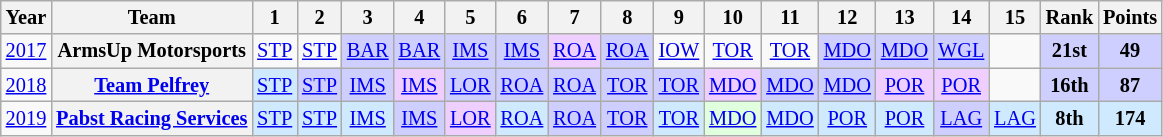<table class="wikitable" style="text-align:center; font-size:85%;">
<tr>
<th>Year</th>
<th>Team</th>
<th>1</th>
<th>2</th>
<th>3</th>
<th>4</th>
<th>5</th>
<th>6</th>
<th>7</th>
<th>8</th>
<th>9</th>
<th>10</th>
<th>11</th>
<th>12</th>
<th>13</th>
<th>14</th>
<th>15</th>
<th>Rank</th>
<th>Points</th>
</tr>
<tr>
<td><a href='#'>2017</a></td>
<th>ArmsUp Motorsports</th>
<td><a href='#'>STP</a></td>
<td><a href='#'>STP</a></td>
<td style="background:#CFCFFF;"><a href='#'>BAR</a><br></td>
<td style="background:#CFCFFF;"><a href='#'>BAR</a><br></td>
<td style="background:#CFCFFF;"><a href='#'>IMS</a><br></td>
<td style="background:#CFCFFF;"><a href='#'>IMS</a><br></td>
<td style="background:#EFCFFF;"><a href='#'>ROA</a><br></td>
<td style="background:#CFCFFF;"><a href='#'>ROA</a><br></td>
<td><a href='#'>IOW</a></td>
<td><a href='#'>TOR</a></td>
<td><a href='#'>TOR</a></td>
<td style="background:#CFCFFF;"><a href='#'>MDO</a><br></td>
<td style="background:#CFCFFF;"><a href='#'>MDO</a><br></td>
<td style="background:#CFCFFF;"><a href='#'>WGL</a><br></td>
<td></td>
<th style="background:#CFCFFF;">21st</th>
<th style="background:#CFCFFF;">49</th>
</tr>
<tr>
<td><a href='#'>2018</a></td>
<th><a href='#'>Team Pelfrey</a></th>
<td style="background:#CFEAFF;"><a href='#'>STP</a><br></td>
<td style="background:#CFCFFF;"><a href='#'>STP</a><br></td>
<td style="background:#CFCFFF;"><a href='#'>IMS</a><br></td>
<td style="background:#EFCFFF;"><a href='#'>IMS</a><br></td>
<td style="background:#CFCFFF;"><a href='#'>LOR</a><br></td>
<td style="background:#CFCFFF;"><a href='#'>ROA</a><br></td>
<td style="background:#CFCFFF;"><a href='#'>ROA</a><br></td>
<td style="background:#CFCFFF;"><a href='#'>TOR</a><br></td>
<td style="background:#CFCFFF;"><a href='#'>TOR</a><br></td>
<td style="background:#EFCFFF;"><a href='#'>MDO</a><br></td>
<td style="background:#CFCFFF;"><a href='#'>MDO</a><br></td>
<td style="background:#CFCFFF;"><a href='#'>MDO</a><br></td>
<td style="background:#EFCFFF;"><a href='#'>POR</a><br></td>
<td style="background:#EFCFFF;"><a href='#'>POR</a><br></td>
<td></td>
<th style="background:#CFCFFF;">16th</th>
<th style="background:#CFCFFF;">87</th>
</tr>
<tr>
<td><a href='#'>2019</a></td>
<th><a href='#'>Pabst Racing Services</a></th>
<td style="background:#CFEAFF;"><a href='#'>STP</a><br></td>
<td style="background:#CFEAFF;"><a href='#'>STP</a><br></td>
<td style="background:#CFEAFF;"><a href='#'>IMS</a><br></td>
<td style="background:#CFCFFF;"><a href='#'>IMS</a><br></td>
<td style="background:#EFCFFF;"><a href='#'>LOR</a><br></td>
<td style="background:#CFEAFF;"><a href='#'>ROA</a><br></td>
<td style="background:#CFCFFF;"><a href='#'>ROA</a><br></td>
<td style="background:#CFCFFF;"><a href='#'>TOR</a><br></td>
<td style="background:#CFEAFF;"><a href='#'>TOR</a><br></td>
<td style="background:#DFFFDF;"><a href='#'>MDO</a><br></td>
<td style="background:#CFEAFF;"><a href='#'>MDO</a><br></td>
<td style="background:#CFEAFF;"><a href='#'>POR</a><br></td>
<td style="background:#CFEAFF;"><a href='#'>POR</a><br></td>
<td style="background:#CFCFFF;"><a href='#'>LAG</a><br></td>
<td style="background:#CFEAFF;"><a href='#'>LAG</a><br></td>
<th style="background:#CFEAFF;">8th</th>
<th style="background:#CFEAFF;">174</th>
</tr>
</table>
